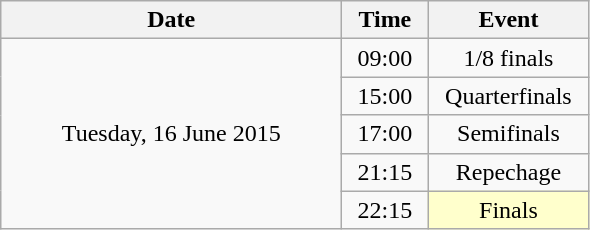<table class = "wikitable" style="text-align:center;">
<tr>
<th width=220>Date</th>
<th width=50>Time</th>
<th width=100>Event</th>
</tr>
<tr>
<td rowspan=5>Tuesday, 16 June 2015</td>
<td>09:00</td>
<td>1/8 finals</td>
</tr>
<tr>
<td>15:00</td>
<td>Quarterfinals</td>
</tr>
<tr>
<td>17:00</td>
<td>Semifinals</td>
</tr>
<tr>
<td>21:15</td>
<td>Repechage</td>
</tr>
<tr>
<td>22:15</td>
<td bgcolor=ffffcc>Finals</td>
</tr>
</table>
